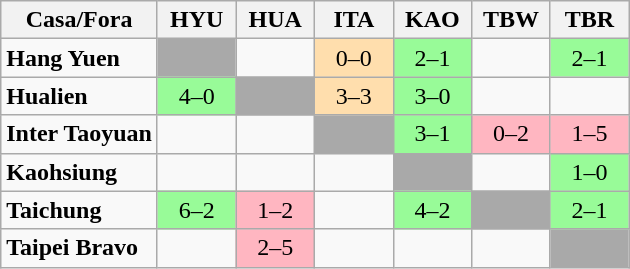<table class="wikitable">
<tr>
<th>Casa/Fora</th>
<th scope="col" width="45"><abbr>HYU</abbr></th>
<th scope="col" width="45"><abbr>HUA</abbr></th>
<th scope="col" width="45"><abbr>ITA</abbr></th>
<th scope="col" width="45"><abbr>KAO</abbr></th>
<th scope="col" width="45"><abbr>TBW</abbr></th>
<th scope="col" width="45"><abbr>TBR</abbr></th>
</tr>
<tr>
<td><strong>Hang Yuen</strong></td>
<td style="font-weight: bold;background-color:#A9A9A9;"></td>
<td style="text-align: center; font-weight: normal;background-color:transparent;"></td>
<td style="text-align: center; font-weight: normal;background-color:#FFDEAD;">0–0</td>
<td style="text-align: center; font-weight: normal;background-color:#98FB98;">2–1</td>
<td style="text-align: center; font-weight: normal;background-color:transparent;"></td>
<td style="text-align: center; font-weight: normal;background-color:#98FB98;">2–1</td>
</tr>
<tr>
<td><strong>Hualien</strong></td>
<td style="text-align: center; font-weight: normal;background-color:#98FB98;">4–0</td>
<td style="font-weight: bold;background-color:#A9A9A9;"></td>
<td style="text-align: center; font-weight: normal;background-color:#FFDEAD;">3–3</td>
<td style="text-align: center; font-weight: normal;background-color:#98FB98;">3–0</td>
<td style="text-align: center; font-weight: normal;background-color:transparent;"></td>
<td style="text-align: center; font-weight: normal;background-color:transparent;"></td>
</tr>
<tr>
<td><strong>Inter Taoyuan</strong></td>
<td style="text-align: center; font-weight: normal;background-color:transparent;"></td>
<td style="text-align: center; font-weight: normal;background-color:transparent;"></td>
<td style="font-weight: bold;background-color:#A9A9A9;"></td>
<td style="text-align: center; font-weight: normal;background-color:#98FB98;">3–1</td>
<td style="text-align: center; font-weight: normal;background-color:#FFB6C1;">0–2</td>
<td style="text-align: center; font-weight: normal;background-color:#FFB6C1;">1–5</td>
</tr>
<tr>
<td><strong>Kaohsiung</strong></td>
<td style="text-align: center; font-weight: normal;background-color:transparent;"></td>
<td style="text-align: center; font-weight: normal;background-color:transparent;"></td>
<td style="text-align: center; font-weight: normal;background-color:transparent;"></td>
<td style="font-weight: bold;background-color:#A9A9A9;"></td>
<td style="text-align: center; font-weight: normal;background-color:transparent;"></td>
<td style="text-align: center; font-weight: normal;background-color:#98FB98;">1–0</td>
</tr>
<tr>
<td><strong>Taichung</strong></td>
<td style="text-align: center; font-weight: normal;background-color:#98FB98;">6–2</td>
<td style="text-align: center; font-weight: normal;background-color:#FFB6C1;">1–2</td>
<td style="text-align: center; font-weight: normal;background-color:transparent;"></td>
<td style="text-align: center; font-weight: normal;background-color:#98FB98;">4–2</td>
<td style="font-weight: bold;background-color:#A9A9A9;"></td>
<td style="text-align: center; font-weight: normal;background-color:#98FB98;">2–1</td>
</tr>
<tr>
<td><strong>Taipei Bravo</strong></td>
<td style="text-align: center; font-weight: normal;background-color:transparent;"></td>
<td style="text-align: center; font-weight: normal;background-color:#FFB6C1;">2–5</td>
<td style="text-align: center; font-weight: normal;background-color:transparent;"></td>
<td style="text-align: center; font-weight: normal;background-color:transparent;"></td>
<td style="text-align: center; font-weight: normal;background-color:transparent;"></td>
<td style="font-weight: bold;background-color:#A9A9A9;"></td>
</tr>
</table>
